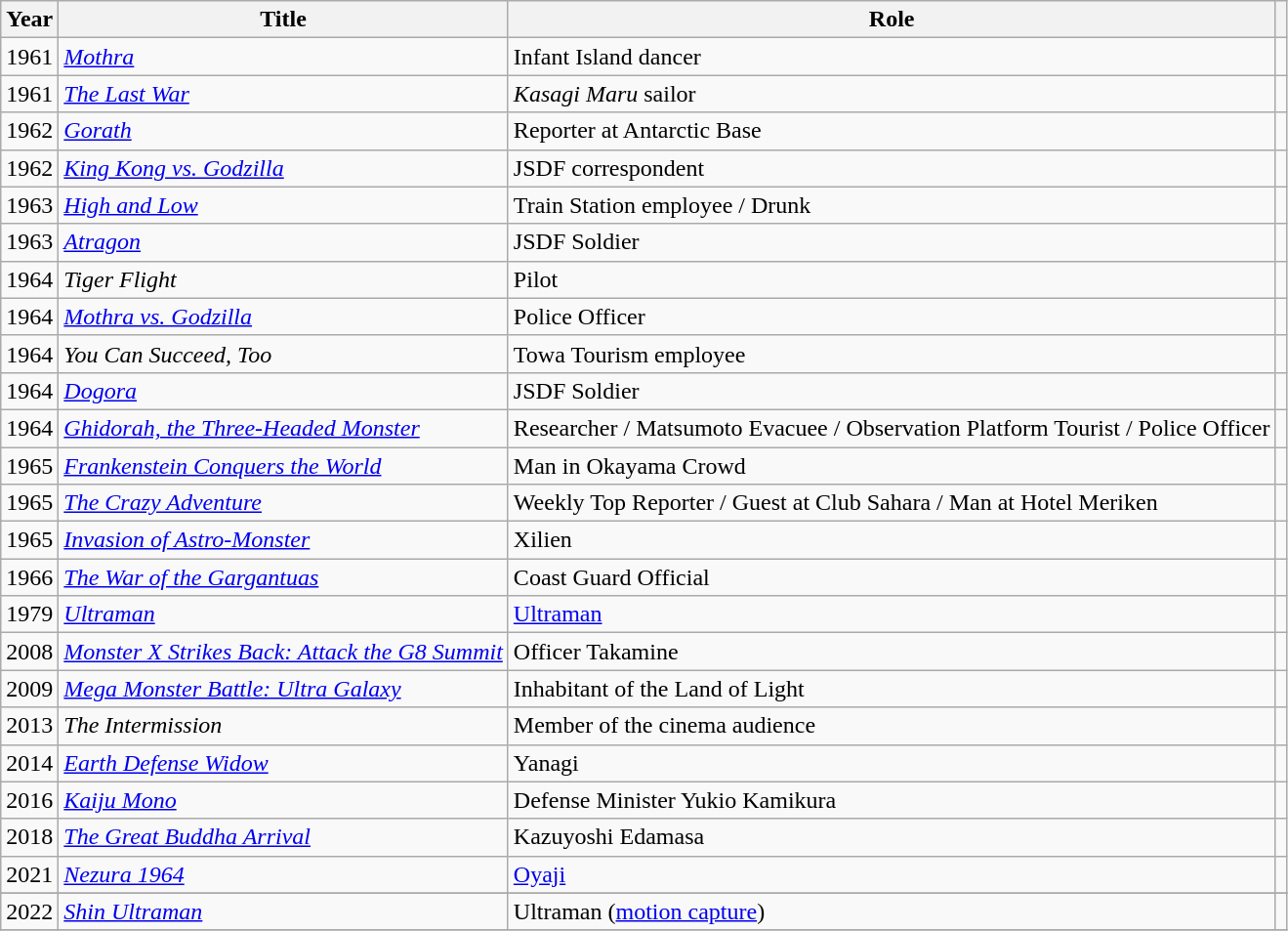<table class="wikitable sortable">
<tr>
<th>Year</th>
<th>Title</th>
<th>Role</th>
<th></th>
</tr>
<tr>
<td>1961</td>
<td><em><a href='#'>Mothra</a></em></td>
<td>Infant Island dancer</td>
<td></td>
</tr>
<tr>
<td>1961</td>
<td><em><a href='#'>The Last War</a></em></td>
<td><em>Kasagi Maru</em> sailor</td>
<td></td>
</tr>
<tr>
<td>1962</td>
<td><em><a href='#'>Gorath</a></em></td>
<td>Reporter at Antarctic Base</td>
<td></td>
</tr>
<tr>
<td>1962</td>
<td><em><a href='#'>King Kong vs. Godzilla</a></em></td>
<td>JSDF correspondent</td>
<td></td>
</tr>
<tr>
<td>1963</td>
<td><em><a href='#'>High and Low</a></em></td>
<td>Train Station employee / Drunk</td>
<td></td>
</tr>
<tr>
<td>1963</td>
<td><em><a href='#'>Atragon</a></em></td>
<td>JSDF Soldier</td>
<td></td>
</tr>
<tr>
<td>1964</td>
<td><em>Tiger Flight</em></td>
<td>Pilot</td>
<td></td>
</tr>
<tr>
<td>1964</td>
<td><em><a href='#'>Mothra vs. Godzilla</a></em></td>
<td>Police Officer</td>
<td></td>
</tr>
<tr>
<td>1964</td>
<td><em>You Can Succeed, Too</em></td>
<td>Towa Tourism employee</td>
<td></td>
</tr>
<tr>
<td>1964</td>
<td><em><a href='#'>Dogora</a></em></td>
<td>JSDF Soldier</td>
<td></td>
</tr>
<tr>
<td>1964</td>
<td><em><a href='#'>Ghidorah, the Three-Headed Monster</a></em></td>
<td>Researcher / Matsumoto Evacuee / Observation Platform Tourist / Police Officer</td>
<td></td>
</tr>
<tr>
<td>1965</td>
<td><em><a href='#'>Frankenstein Conquers the World</a></em></td>
<td>Man in Okayama Crowd</td>
<td></td>
</tr>
<tr>
<td>1965</td>
<td><em><a href='#'>The Crazy Adventure</a></em></td>
<td>Weekly Top Reporter / Guest at Club Sahara / Man at Hotel Meriken</td>
<td></td>
</tr>
<tr>
<td>1965</td>
<td><em><a href='#'>Invasion of Astro-Monster</a></em></td>
<td>Xilien</td>
<td></td>
</tr>
<tr>
<td>1966</td>
<td><em><a href='#'>The War of the Gargantuas</a></em></td>
<td>Coast Guard Official</td>
<td></td>
</tr>
<tr>
<td>1979</td>
<td><em><a href='#'>Ultraman</a></em></td>
<td><a href='#'>Ultraman</a></td>
<td></td>
</tr>
<tr>
<td>2008</td>
<td><em><a href='#'>Monster X Strikes Back: Attack the G8 Summit</a></em></td>
<td>Officer Takamine</td>
<td></td>
</tr>
<tr>
<td>2009</td>
<td><em><a href='#'>Mega Monster Battle: Ultra Galaxy</a></em></td>
<td>Inhabitant of the Land of Light</td>
<td></td>
</tr>
<tr>
<td>2013</td>
<td><em>The Intermission</em></td>
<td>Member of the cinema audience</td>
<td></td>
</tr>
<tr>
<td>2014</td>
<td><em><a href='#'>Earth Defense Widow</a></em></td>
<td>Yanagi</td>
<td></td>
</tr>
<tr>
<td>2016</td>
<td><em><a href='#'>Kaiju Mono</a></em></td>
<td>Defense Minister Yukio Kamikura</td>
<td></td>
</tr>
<tr>
<td>2018</td>
<td><em><a href='#'>The Great Buddha Arrival</a></em></td>
<td>Kazuyoshi Edamasa</td>
<td></td>
</tr>
<tr>
<td>2021</td>
<td><em><a href='#'>Nezura 1964</a></em></td>
<td><a href='#'>Oyaji</a></td>
<td></td>
</tr>
<tr>
</tr>
<tr>
<td>2022</td>
<td><em><a href='#'>Shin Ultraman</a></em></td>
<td>Ultraman (<a href='#'>motion capture</a>)</td>
<td></td>
</tr>
<tr>
</tr>
</table>
